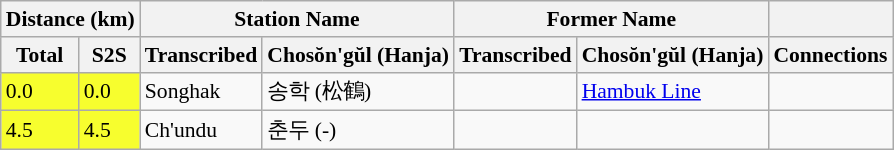<table class="wikitable" style="font-size:90%;">
<tr>
<th colspan="2">Distance (km)</th>
<th colspan="2">Station Name</th>
<th colspan="2">Former Name</th>
<th></th>
</tr>
<tr>
<th>Total</th>
<th>S2S</th>
<th>Transcribed</th>
<th>Chosŏn'gŭl (Hanja)</th>
<th>Transcribed</th>
<th>Chosŏn'gŭl (Hanja)</th>
<th>Connections</th>
</tr>
<tr>
<td bgcolor=#F7FE2E>0.0</td>
<td bgcolor=#F7FE2E>0.0</td>
<td>Songhak</td>
<td>송학 (松鶴)</td>
<td></td>
<td><a href='#'>Hambuk Line</a></td>
</tr>
<tr>
<td bgcolor=#F7FE2E>4.5</td>
<td bgcolor=#F7FE2E>4.5</td>
<td>Ch'undu</td>
<td>춘두 (-)</td>
<td></td>
<td></td>
<td></td>
</tr>
</table>
